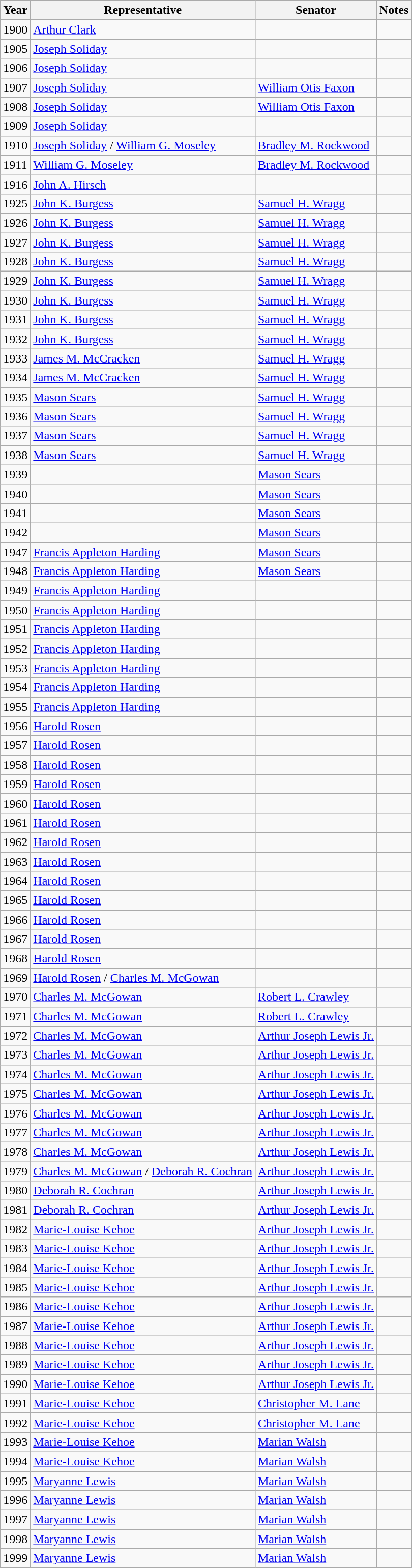<table class="wikitable collapsible sortable">
<tr>
<th>Year</th>
<th>Representative</th>
<th>Senator</th>
<th>Notes</th>
</tr>
<tr>
<td>1900</td>
<td><a href='#'>Arthur Clark</a></td>
<td></td>
<td></td>
</tr>
<tr>
<td>1905</td>
<td><a href='#'>Joseph Soliday</a></td>
<td></td>
<td></td>
</tr>
<tr>
<td>1906</td>
<td><a href='#'>Joseph Soliday</a></td>
<td></td>
<td></td>
</tr>
<tr>
<td>1907</td>
<td><a href='#'>Joseph Soliday</a></td>
<td><a href='#'>William Otis Faxon</a></td>
<td></td>
</tr>
<tr>
<td>1908</td>
<td><a href='#'>Joseph Soliday</a></td>
<td><a href='#'>William Otis Faxon</a></td>
<td></td>
</tr>
<tr>
<td>1909</td>
<td><a href='#'>Joseph Soliday</a></td>
<td></td>
<td></td>
</tr>
<tr>
<td>1910</td>
<td><a href='#'>Joseph Soliday</a> / <a href='#'>William G. Moseley</a></td>
<td><a href='#'>Bradley M. Rockwood</a></td>
<td></td>
</tr>
<tr>
<td>1911</td>
<td><a href='#'>William G. Moseley</a></td>
<td><a href='#'>Bradley M. Rockwood</a></td>
<td></td>
</tr>
<tr>
<td>1916</td>
<td><a href='#'>John A. Hirsch</a></td>
<td></td>
<td></td>
</tr>
<tr>
<td>1925</td>
<td><a href='#'>John K. Burgess</a></td>
<td><a href='#'>Samuel H. Wragg</a></td>
<td></td>
</tr>
<tr>
<td>1926</td>
<td><a href='#'>John K. Burgess</a></td>
<td><a href='#'>Samuel H. Wragg</a></td>
<td></td>
</tr>
<tr>
<td>1927</td>
<td><a href='#'>John K. Burgess</a></td>
<td><a href='#'>Samuel H. Wragg</a></td>
<td></td>
</tr>
<tr>
<td>1928</td>
<td><a href='#'>John K. Burgess</a></td>
<td><a href='#'>Samuel H. Wragg</a></td>
<td></td>
</tr>
<tr>
<td>1929</td>
<td><a href='#'>John K. Burgess</a></td>
<td><a href='#'>Samuel H. Wragg</a></td>
<td></td>
</tr>
<tr>
<td>1930</td>
<td><a href='#'>John K. Burgess</a></td>
<td><a href='#'>Samuel H. Wragg</a></td>
<td></td>
</tr>
<tr>
<td>1931</td>
<td><a href='#'>John K. Burgess</a></td>
<td><a href='#'>Samuel H. Wragg</a></td>
<td></td>
</tr>
<tr>
<td>1932</td>
<td><a href='#'>John K. Burgess</a></td>
<td><a href='#'>Samuel H. Wragg</a></td>
<td></td>
</tr>
<tr>
<td>1933</td>
<td><a href='#'>James M. McCracken</a></td>
<td><a href='#'>Samuel H. Wragg</a></td>
<td></td>
</tr>
<tr>
<td>1934</td>
<td><a href='#'>James M. McCracken</a></td>
<td><a href='#'>Samuel H. Wragg</a></td>
<td></td>
</tr>
<tr>
<td>1935</td>
<td><a href='#'>Mason Sears</a></td>
<td><a href='#'>Samuel H. Wragg</a></td>
<td></td>
</tr>
<tr>
<td>1936</td>
<td><a href='#'>Mason Sears</a></td>
<td><a href='#'>Samuel H. Wragg</a></td>
<td></td>
</tr>
<tr>
<td>1937</td>
<td><a href='#'>Mason Sears</a></td>
<td><a href='#'>Samuel H. Wragg</a></td>
<td></td>
</tr>
<tr>
<td>1938</td>
<td><a href='#'>Mason Sears</a></td>
<td><a href='#'>Samuel H. Wragg</a></td>
<td></td>
</tr>
<tr>
<td>1939</td>
<td></td>
<td><a href='#'>Mason Sears</a></td>
<td></td>
</tr>
<tr>
<td>1940</td>
<td></td>
<td><a href='#'>Mason Sears</a></td>
<td></td>
</tr>
<tr>
<td>1941</td>
<td></td>
<td><a href='#'>Mason Sears</a></td>
<td></td>
</tr>
<tr>
<td>1942</td>
<td></td>
<td><a href='#'>Mason Sears</a></td>
<td></td>
</tr>
<tr>
<td>1947</td>
<td><a href='#'>Francis Appleton Harding</a></td>
<td><a href='#'>Mason Sears</a></td>
<td></td>
</tr>
<tr>
<td>1948</td>
<td><a href='#'>Francis Appleton Harding</a></td>
<td><a href='#'>Mason Sears</a></td>
<td></td>
</tr>
<tr>
<td>1949</td>
<td><a href='#'>Francis Appleton Harding</a></td>
<td></td>
<td></td>
</tr>
<tr>
<td>1950</td>
<td><a href='#'>Francis Appleton Harding</a></td>
<td></td>
<td></td>
</tr>
<tr>
<td>1951</td>
<td><a href='#'>Francis Appleton Harding</a></td>
<td></td>
<td></td>
</tr>
<tr>
<td>1952</td>
<td><a href='#'>Francis Appleton Harding</a></td>
<td></td>
<td></td>
</tr>
<tr>
<td>1953</td>
<td><a href='#'>Francis Appleton Harding</a></td>
<td></td>
<td></td>
</tr>
<tr>
<td>1954</td>
<td><a href='#'>Francis Appleton Harding</a></td>
<td></td>
<td></td>
</tr>
<tr>
<td>1955</td>
<td><a href='#'>Francis Appleton Harding</a></td>
<td></td>
<td></td>
</tr>
<tr>
<td>1956</td>
<td><a href='#'>Harold Rosen</a></td>
<td></td>
<td></td>
</tr>
<tr>
<td>1957</td>
<td><a href='#'>Harold Rosen</a></td>
<td></td>
<td></td>
</tr>
<tr>
<td>1958</td>
<td><a href='#'>Harold Rosen</a></td>
<td></td>
<td></td>
</tr>
<tr>
<td>1959</td>
<td><a href='#'>Harold Rosen</a></td>
<td></td>
<td></td>
</tr>
<tr>
<td>1960</td>
<td><a href='#'>Harold Rosen</a></td>
<td></td>
<td></td>
</tr>
<tr>
<td>1961</td>
<td><a href='#'>Harold Rosen</a></td>
<td></td>
<td></td>
</tr>
<tr>
<td>1962</td>
<td><a href='#'>Harold Rosen</a></td>
<td></td>
<td></td>
</tr>
<tr>
<td>1963</td>
<td><a href='#'>Harold Rosen</a></td>
<td></td>
<td></td>
</tr>
<tr>
<td>1964</td>
<td><a href='#'>Harold Rosen</a></td>
<td></td>
<td></td>
</tr>
<tr>
<td>1965</td>
<td><a href='#'>Harold Rosen</a></td>
<td></td>
<td></td>
</tr>
<tr>
<td>1966</td>
<td><a href='#'>Harold Rosen</a></td>
<td></td>
<td></td>
</tr>
<tr>
<td>1967</td>
<td><a href='#'>Harold Rosen</a></td>
<td></td>
<td></td>
</tr>
<tr>
<td>1968</td>
<td><a href='#'>Harold Rosen</a></td>
<td></td>
<td></td>
</tr>
<tr>
<td>1969</td>
<td><a href='#'>Harold Rosen</a> / <a href='#'>Charles M. McGowan</a></td>
<td></td>
<td></td>
</tr>
<tr>
<td>1970</td>
<td><a href='#'>Charles M. McGowan</a></td>
<td><a href='#'>Robert L. Crawley</a></td>
<td></td>
</tr>
<tr>
<td>1971</td>
<td><a href='#'>Charles M. McGowan</a></td>
<td><a href='#'>Robert L. Crawley</a></td>
<td></td>
</tr>
<tr>
<td>1972</td>
<td><a href='#'>Charles M. McGowan</a></td>
<td><a href='#'>Arthur Joseph Lewis Jr.</a></td>
<td></td>
</tr>
<tr>
<td>1973</td>
<td><a href='#'>Charles M. McGowan</a></td>
<td><a href='#'>Arthur Joseph Lewis Jr.</a></td>
<td></td>
</tr>
<tr>
<td>1974</td>
<td><a href='#'>Charles M. McGowan</a></td>
<td><a href='#'>Arthur Joseph Lewis Jr.</a></td>
<td></td>
</tr>
<tr>
<td>1975</td>
<td><a href='#'>Charles M. McGowan</a></td>
<td><a href='#'>Arthur Joseph Lewis Jr.</a></td>
<td></td>
</tr>
<tr>
<td>1976</td>
<td><a href='#'>Charles M. McGowan</a></td>
<td><a href='#'>Arthur Joseph Lewis Jr.</a></td>
<td></td>
</tr>
<tr>
<td>1977</td>
<td><a href='#'>Charles M. McGowan</a></td>
<td><a href='#'>Arthur Joseph Lewis Jr.</a></td>
<td></td>
</tr>
<tr>
<td>1978</td>
<td><a href='#'>Charles M. McGowan</a></td>
<td><a href='#'>Arthur Joseph Lewis Jr.</a></td>
<td></td>
</tr>
<tr>
<td>1979</td>
<td><a href='#'>Charles M. McGowan</a> / <a href='#'>Deborah R. Cochran</a></td>
<td><a href='#'>Arthur Joseph Lewis Jr.</a></td>
<td></td>
</tr>
<tr>
<td>1980</td>
<td><a href='#'>Deborah R. Cochran</a></td>
<td><a href='#'>Arthur Joseph Lewis Jr.</a></td>
<td></td>
</tr>
<tr>
<td>1981</td>
<td><a href='#'>Deborah R. Cochran</a></td>
<td><a href='#'>Arthur Joseph Lewis Jr.</a></td>
<td></td>
</tr>
<tr>
<td>1982</td>
<td><a href='#'>Marie-Louise Kehoe</a></td>
<td><a href='#'>Arthur Joseph Lewis Jr.</a></td>
<td></td>
</tr>
<tr>
<td>1983</td>
<td><a href='#'>Marie-Louise Kehoe</a></td>
<td><a href='#'>Arthur Joseph Lewis Jr.</a></td>
<td></td>
</tr>
<tr>
<td>1984</td>
<td><a href='#'>Marie-Louise Kehoe</a></td>
<td><a href='#'>Arthur Joseph Lewis Jr.</a></td>
<td></td>
</tr>
<tr>
<td>1985</td>
<td><a href='#'>Marie-Louise Kehoe</a></td>
<td><a href='#'>Arthur Joseph Lewis Jr.</a></td>
<td></td>
</tr>
<tr>
<td>1986</td>
<td><a href='#'>Marie-Louise Kehoe</a></td>
<td><a href='#'>Arthur Joseph Lewis Jr.</a></td>
<td></td>
</tr>
<tr>
<td>1987</td>
<td><a href='#'>Marie-Louise Kehoe</a></td>
<td><a href='#'>Arthur Joseph Lewis Jr.</a></td>
<td></td>
</tr>
<tr>
<td>1988</td>
<td><a href='#'>Marie-Louise Kehoe</a></td>
<td><a href='#'>Arthur Joseph Lewis Jr.</a></td>
<td></td>
</tr>
<tr>
<td>1989</td>
<td><a href='#'>Marie-Louise Kehoe</a></td>
<td><a href='#'>Arthur Joseph Lewis Jr.</a></td>
<td></td>
</tr>
<tr>
<td>1990</td>
<td><a href='#'>Marie-Louise Kehoe</a></td>
<td><a href='#'>Arthur Joseph Lewis Jr.</a></td>
<td></td>
</tr>
<tr>
<td>1991</td>
<td><a href='#'>Marie-Louise Kehoe</a></td>
<td><a href='#'>Christopher M. Lane</a></td>
<td></td>
</tr>
<tr>
<td>1992</td>
<td><a href='#'>Marie-Louise Kehoe</a></td>
<td><a href='#'>Christopher M. Lane</a></td>
<td></td>
</tr>
<tr>
<td>1993</td>
<td><a href='#'>Marie-Louise Kehoe</a></td>
<td><a href='#'>Marian Walsh</a></td>
<td></td>
</tr>
<tr>
<td>1994</td>
<td><a href='#'>Marie-Louise Kehoe</a></td>
<td><a href='#'>Marian Walsh</a></td>
<td></td>
</tr>
<tr>
<td>1995</td>
<td><a href='#'>Maryanne Lewis</a></td>
<td><a href='#'>Marian Walsh</a></td>
<td></td>
</tr>
<tr>
<td>1996</td>
<td><a href='#'>Maryanne Lewis</a></td>
<td><a href='#'>Marian Walsh</a></td>
<td></td>
</tr>
<tr>
<td>1997</td>
<td><a href='#'>Maryanne Lewis</a></td>
<td><a href='#'>Marian Walsh</a></td>
<td></td>
</tr>
<tr>
<td>1998</td>
<td><a href='#'>Maryanne Lewis</a></td>
<td><a href='#'>Marian Walsh</a></td>
<td></td>
</tr>
<tr>
<td>1999</td>
<td><a href='#'>Maryanne Lewis</a></td>
<td><a href='#'>Marian Walsh</a></td>
<td></td>
</tr>
</table>
